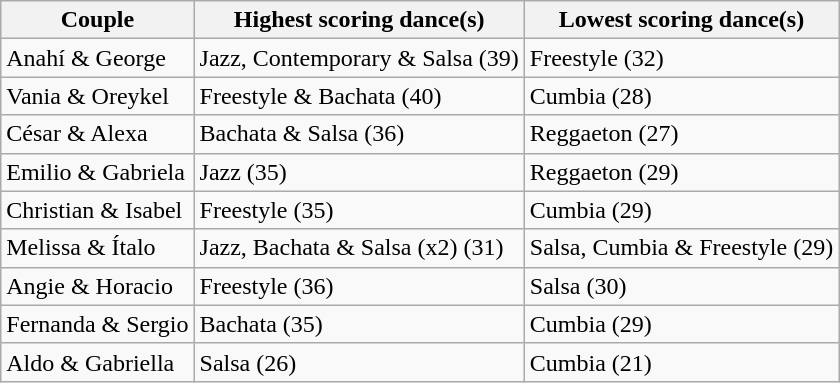<table class="wikitable">
<tr>
<th>Couple</th>
<th>Highest scoring dance(s)</th>
<th>Lowest scoring dance(s)</th>
</tr>
<tr>
<td>Anahí & George</td>
<td>Jazz, Contemporary & Salsa (39)</td>
<td>Freestyle (32)</td>
</tr>
<tr>
<td>Vania & Oreykel</td>
<td>Freestyle & Bachata (40)</td>
<td>Cumbia (28)</td>
</tr>
<tr>
<td>César & Alexa</td>
<td>Bachata & Salsa (36)</td>
<td>Reggaeton (27)</td>
</tr>
<tr>
<td>Emilio & Gabriela</td>
<td>Jazz (35)</td>
<td>Reggaeton (29)</td>
</tr>
<tr>
<td>Christian & Isabel</td>
<td>Freestyle (35)</td>
<td>Cumbia (29)</td>
</tr>
<tr>
<td>Melissa & Ítalo</td>
<td>Jazz, Bachata & Salsa (x2) (31)</td>
<td>Salsa, Cumbia & Freestyle (29)</td>
</tr>
<tr>
<td>Angie & Horacio</td>
<td>Freestyle (36)</td>
<td>Salsa (30)</td>
</tr>
<tr>
<td>Fernanda & Sergio</td>
<td>Bachata (35)</td>
<td>Cumbia (29)</td>
</tr>
<tr>
<td>Aldo & Gabriella</td>
<td>Salsa (26)</td>
<td>Cumbia (21)</td>
</tr>
</table>
